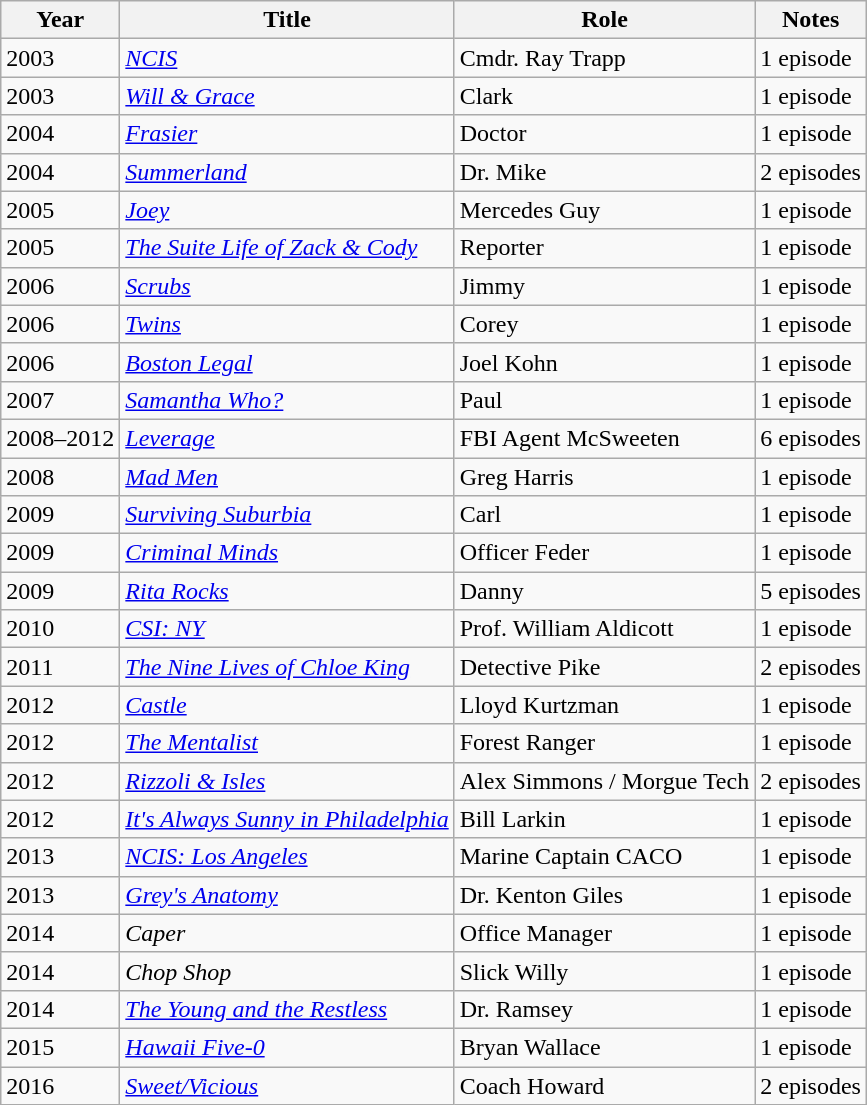<table class="wikitable sortable">
<tr>
<th>Year</th>
<th>Title</th>
<th>Role</th>
<th class="unsortable">Notes</th>
</tr>
<tr>
<td>2003</td>
<td><em><a href='#'>NCIS</a></em></td>
<td>Cmdr. Ray Trapp</td>
<td>1 episode</td>
</tr>
<tr>
<td>2003</td>
<td><em><a href='#'>Will & Grace</a></em></td>
<td>Clark</td>
<td>1 episode</td>
</tr>
<tr>
<td>2004</td>
<td><em><a href='#'>Frasier</a></em></td>
<td>Doctor</td>
<td>1 episode</td>
</tr>
<tr>
<td>2004</td>
<td><em><a href='#'>Summerland</a></em></td>
<td>Dr. Mike</td>
<td>2 episodes</td>
</tr>
<tr>
<td>2005</td>
<td><em><a href='#'>Joey</a></em></td>
<td>Mercedes Guy</td>
<td>1 episode</td>
</tr>
<tr>
<td>2005</td>
<td><em><a href='#'>The Suite Life of Zack & Cody</a></em></td>
<td>Reporter</td>
<td>1 episode</td>
</tr>
<tr>
<td>2006</td>
<td><em><a href='#'>Scrubs</a></em></td>
<td>Jimmy</td>
<td>1 episode</td>
</tr>
<tr>
<td>2006</td>
<td><em><a href='#'>Twins</a></em></td>
<td>Corey</td>
<td>1 episode</td>
</tr>
<tr>
<td>2006</td>
<td><em><a href='#'>Boston Legal</a></em></td>
<td>Joel Kohn</td>
<td>1 episode</td>
</tr>
<tr>
<td>2007</td>
<td><em><a href='#'>Samantha Who?</a></em></td>
<td>Paul</td>
<td>1 episode</td>
</tr>
<tr>
<td>2008–2012</td>
<td><em><a href='#'>Leverage</a></em></td>
<td>FBI Agent McSweeten</td>
<td>6 episodes</td>
</tr>
<tr>
<td>2008</td>
<td><em><a href='#'>Mad Men</a></em></td>
<td>Greg Harris</td>
<td>1 episode</td>
</tr>
<tr>
<td>2009</td>
<td><em><a href='#'>Surviving Suburbia</a></em></td>
<td>Carl</td>
<td>1 episode</td>
</tr>
<tr>
<td>2009</td>
<td><em><a href='#'>Criminal Minds</a></em></td>
<td>Officer Feder</td>
<td>1 episode</td>
</tr>
<tr>
<td>2009</td>
<td><em><a href='#'>Rita Rocks</a></em></td>
<td>Danny</td>
<td>5 episodes</td>
</tr>
<tr>
<td>2010</td>
<td><em><a href='#'>CSI: NY</a></em></td>
<td>Prof. William Aldicott</td>
<td>1 episode</td>
</tr>
<tr>
<td>2011</td>
<td><em><a href='#'>The Nine Lives of Chloe King</a></em></td>
<td>Detective Pike</td>
<td>2 episodes</td>
</tr>
<tr>
<td>2012</td>
<td><em><a href='#'>Castle</a></em></td>
<td>Lloyd Kurtzman</td>
<td>1 episode</td>
</tr>
<tr>
<td>2012</td>
<td><em><a href='#'>The Mentalist</a></em></td>
<td>Forest Ranger</td>
<td>1 episode</td>
</tr>
<tr>
<td>2012</td>
<td><em><a href='#'>Rizzoli & Isles</a></em></td>
<td>Alex Simmons / Morgue Tech</td>
<td>2 episodes</td>
</tr>
<tr>
<td>2012</td>
<td><em><a href='#'>It's Always Sunny in Philadelphia</a></em></td>
<td>Bill Larkin</td>
<td>1 episode</td>
</tr>
<tr>
<td>2013</td>
<td><em><a href='#'>NCIS: Los Angeles</a></em></td>
<td>Marine Captain CACO</td>
<td>1 episode</td>
</tr>
<tr>
<td>2013</td>
<td><em><a href='#'>Grey's Anatomy</a></em></td>
<td>Dr. Kenton Giles</td>
<td>1 episode</td>
</tr>
<tr>
<td>2014</td>
<td><em>Caper</em></td>
<td>Office Manager</td>
<td>1 episode</td>
</tr>
<tr>
<td>2014</td>
<td><em>Chop Shop</em></td>
<td>Slick Willy</td>
<td>1 episode</td>
</tr>
<tr>
<td>2014</td>
<td><em><a href='#'>The Young and the Restless</a></em></td>
<td>Dr. Ramsey</td>
<td>1 episode</td>
</tr>
<tr>
<td>2015</td>
<td><em><a href='#'>Hawaii Five-0</a></em></td>
<td>Bryan Wallace</td>
<td>1 episode</td>
</tr>
<tr>
<td>2016</td>
<td><em><a href='#'>Sweet/Vicious</a></em></td>
<td>Coach Howard</td>
<td>2 episodes</td>
</tr>
</table>
